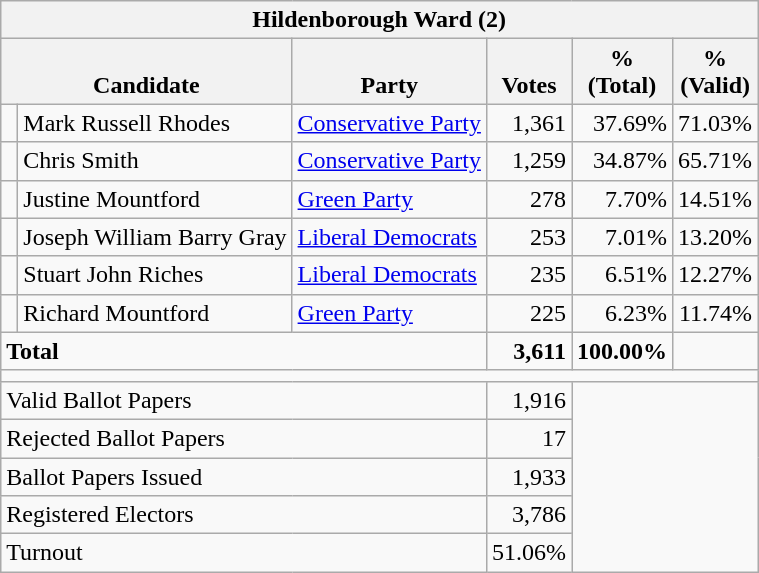<table class="wikitable" border="1" style="text-align:right; font-size:100%">
<tr>
<th align=center colspan=6>Hildenborough Ward (2)</th>
</tr>
<tr>
<th valign=bottom align=left colspan=2>Candidate</th>
<th valign=bottom align=left>Party</th>
<th valign=bottom align=center>Votes</th>
<th align=center>%<br>(Total)</th>
<th align=center>%<br>(Valid)</th>
</tr>
<tr>
<td bgcolor=> </td>
<td align=left>Mark Russell Rhodes</td>
<td align=left><a href='#'>Conservative Party</a></td>
<td>1,361</td>
<td>37.69%</td>
<td>71.03%</td>
</tr>
<tr>
<td bgcolor=> </td>
<td align=left>Chris Smith</td>
<td align=left><a href='#'>Conservative Party</a></td>
<td>1,259</td>
<td>34.87%</td>
<td>65.71%</td>
</tr>
<tr>
<td bgcolor=> </td>
<td align=left>Justine Mountford</td>
<td align=left><a href='#'>Green Party</a></td>
<td>278</td>
<td>7.70%</td>
<td>14.51%</td>
</tr>
<tr>
<td bgcolor=> </td>
<td align=left>Joseph William Barry Gray</td>
<td align=left><a href='#'>Liberal Democrats</a></td>
<td>253</td>
<td>7.01%</td>
<td>13.20%</td>
</tr>
<tr>
<td bgcolor=> </td>
<td align=left>Stuart John Riches</td>
<td align=left><a href='#'>Liberal Democrats</a></td>
<td>235</td>
<td>6.51%</td>
<td>12.27%</td>
</tr>
<tr>
<td bgcolor=> </td>
<td align=left>Richard Mountford</td>
<td align=left><a href='#'>Green Party</a></td>
<td>225</td>
<td>6.23%</td>
<td>11.74%</td>
</tr>
<tr>
<td align=left colspan=3><strong>Total</strong></td>
<td><strong>3,611</strong></td>
<td><strong>100.00%</strong></td>
<td></td>
</tr>
<tr>
<td align=left colspan=6></td>
</tr>
<tr>
<td align=left colspan=3>Valid Ballot Papers</td>
<td>1,916</td>
<td colspan=2 rowspan=5></td>
</tr>
<tr>
<td align=left colspan=3>Rejected Ballot Papers</td>
<td>17</td>
</tr>
<tr>
<td align=left colspan=3>Ballot Papers Issued</td>
<td>1,933</td>
</tr>
<tr>
<td align=left colspan=3>Registered Electors</td>
<td>3,786</td>
</tr>
<tr>
<td align=left colspan=3>Turnout</td>
<td>51.06%</td>
</tr>
</table>
